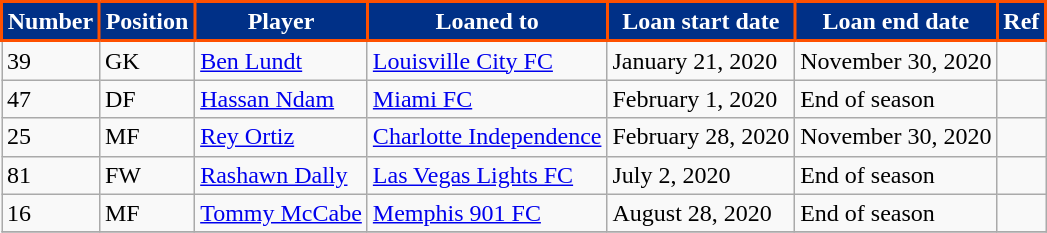<table class="wikitable sortable" style="text-align:left; font-size:100%;">
<tr>
<th style="background:#003087; color:#FFFFFF; border:2px solid #FE5000;" scope="col">Number</th>
<th style="background:#003087; color:#FFFFFF; border:2px solid #FE5000;" scope="col">Position</th>
<th style="background:#003087; color:#FFFFFF; border:2px solid #FE5000;" scope="col">Player</th>
<th style="background:#003087; color:#FFFFFF; border:2px solid #FE5000;" scope="col">Loaned to</th>
<th style="background:#003087; color:#FFFFFF; border:2px solid #FE5000;" scope="col">Loan start date</th>
<th style="background:#003087; color:#FFFFFF; border:2px solid #FE5000;" scope="col">Loan end date</th>
<th style="background:#003087; color:#FFFFFF; border:2px solid #FE5000;" scope="col">Ref</th>
</tr>
<tr>
<td>39</td>
<td>GK</td>
<td> <a href='#'>Ben Lundt</a></td>
<td> <a href='#'>Louisville City FC</a></td>
<td>January 21, 2020</td>
<td>November 30, 2020</td>
<td></td>
</tr>
<tr>
<td>47</td>
<td>DF</td>
<td> <a href='#'>Hassan Ndam</a></td>
<td> <a href='#'>Miami FC</a></td>
<td>February 1, 2020</td>
<td>End of season</td>
<td></td>
</tr>
<tr>
<td>25</td>
<td>MF</td>
<td> <a href='#'>Rey Ortiz</a></td>
<td> <a href='#'>Charlotte Independence</a></td>
<td>February 28, 2020</td>
<td>November 30, 2020</td>
<td></td>
</tr>
<tr>
<td>81</td>
<td>FW</td>
<td> <a href='#'>Rashawn Dally</a></td>
<td> <a href='#'>Las Vegas Lights FC</a></td>
<td>July 2, 2020</td>
<td>End of season</td>
<td></td>
</tr>
<tr>
<td>16</td>
<td>MF</td>
<td> <a href='#'>Tommy McCabe</a></td>
<td> <a href='#'>Memphis 901 FC</a></td>
<td>August 28, 2020</td>
<td>End of season</td>
<td></td>
</tr>
<tr>
</tr>
</table>
